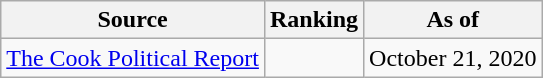<table class="wikitable" style="text-align:center">
<tr>
<th>Source</th>
<th>Ranking</th>
<th>As of</th>
</tr>
<tr>
<td align=left><a href='#'>The Cook Political Report</a></td>
<td></td>
<td>October 21, 2020</td>
</tr>
</table>
